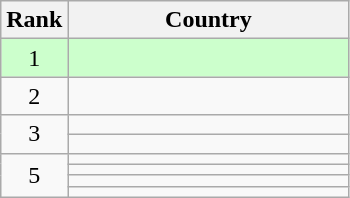<table class=wikitable style="text-align:center;">
<tr>
<th>Rank</th>
<th width=180>Country</th>
</tr>
<tr bgcolor=ccffcc>
<td>1</td>
<td align=left></td>
</tr>
<tr>
<td>2</td>
<td align=left></td>
</tr>
<tr>
<td rowspan=2>3</td>
<td align=left></td>
</tr>
<tr>
<td align=left></td>
</tr>
<tr>
<td rowspan=4>5</td>
<td align=left></td>
</tr>
<tr>
<td align=left></td>
</tr>
<tr>
<td align=left></td>
</tr>
<tr>
<td align=left></td>
</tr>
</table>
